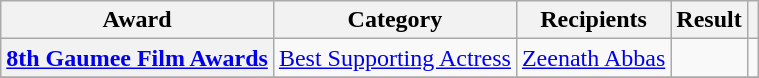<table class="wikitable plainrowheaders sortable">
<tr>
<th scope="col">Award</th>
<th scope="col">Category</th>
<th scope="col">Recipients</th>
<th scope="col">Result</th>
<th scope="col" class="unsortable"></th>
</tr>
<tr>
<th scope="row"><a href='#'>8th Gaumee Film Awards</a></th>
<td><a href='#'>Best Supporting Actress</a></td>
<td><a href='#'>Zeenath Abbas</a></td>
<td></td>
<td style="text-align:center;"></td>
</tr>
<tr>
</tr>
</table>
